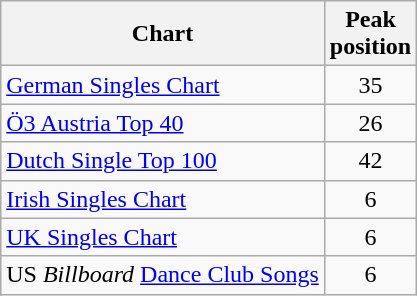<table class="wikitable">
<tr>
<th>Chart</th>
<th>Peak<br>position</th>
</tr>
<tr>
<td><a href='#'>German Singles Chart</a></td>
<td style="text-align:center;">35</td>
</tr>
<tr>
<td><a href='#'>Ö3 Austria Top 40</a></td>
<td align="center">26</td>
</tr>
<tr>
<td><a href='#'>Dutch Single Top 100</a></td>
<td align="center">42</td>
</tr>
<tr>
<td><a href='#'>Irish Singles Chart</a></td>
<td align="center">6</td>
</tr>
<tr>
<td><a href='#'>UK Singles Chart</a></td>
<td align="center">6</td>
</tr>
<tr>
<td>US <em>Billboard</em> <a href='#'>Dance Club Songs</a></td>
<td align="center">6</td>
</tr>
</table>
